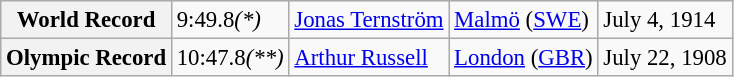<table class="wikitable" style="font-size:95%;">
<tr>
<th>World Record</th>
<td>9:49.8<em>(*)</em></td>
<td> <a href='#'>Jonas Ternström</a></td>
<td><a href='#'>Malmö</a> (<a href='#'>SWE</a>)</td>
<td>July 4, 1914</td>
</tr>
<tr>
<th>Olympic Record</th>
<td>10:47.8<em>(**)</em></td>
<td> <a href='#'>Arthur Russell</a></td>
<td><a href='#'>London</a> (<a href='#'>GBR</a>)</td>
<td>July 22, 1908</td>
</tr>
</table>
